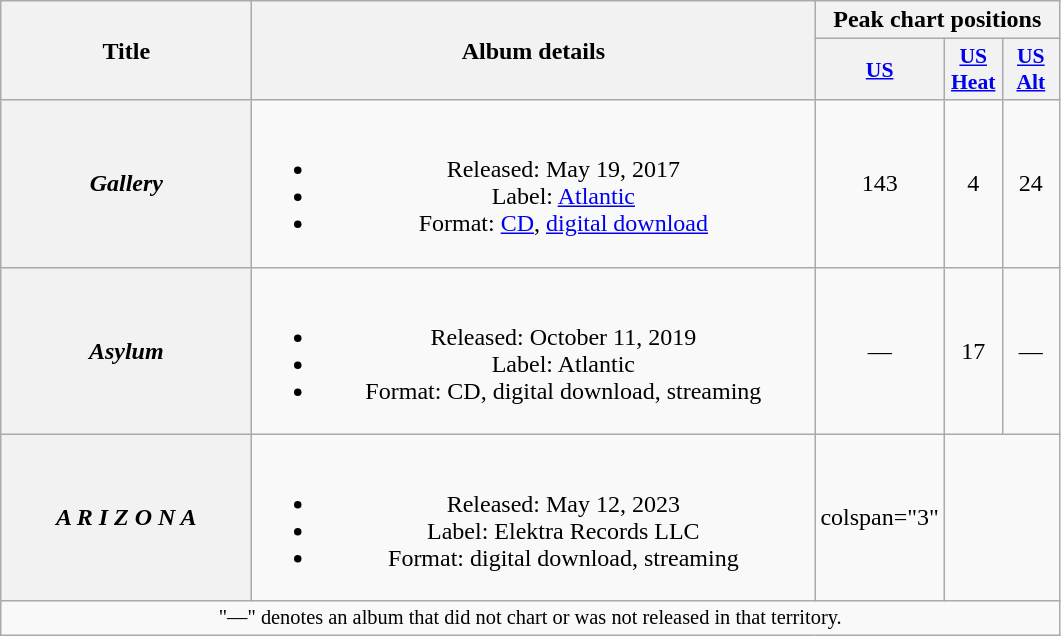<table class="wikitable plainrowheaders" style="text-align:center;" border="1">
<tr>
<th scope="col" rowspan="2" style="width:10em;">Title</th>
<th scope="col" rowspan="2" style="width:23em;">Album details</th>
<th scope="col" colspan="3">Peak chart positions</th>
</tr>
<tr>
<th scope="col" style="width:2.2em;font-size:90%;"><a href='#'>US</a><br></th>
<th scope="col" style="width:2.2em;font-size:90%;"><a href='#'>US<br>Heat</a><br></th>
<th scope="col" style="width:2.2em;font-size:90%;"><a href='#'>US<br>Alt</a><br></th>
</tr>
<tr>
<th scope="row"><em>Gallery</em></th>
<td><br><ul><li>Released: May 19, 2017</li><li>Label: <a href='#'>Atlantic</a></li><li>Format: <a href='#'>CD</a>, <a href='#'>digital download</a></li></ul></td>
<td>143</td>
<td>4</td>
<td>24</td>
</tr>
<tr>
<th scope="row"><em>Asylum</em></th>
<td><br><ul><li>Released: October 11, 2019</li><li>Label: Atlantic</li><li>Format: CD, digital download, streaming</li></ul></td>
<td>—</td>
<td>17</td>
<td>—</td>
</tr>
<tr>
<th scope="row"><em>A R I Z O N A</em></th>
<td><br><ul><li>Released: May 12, 2023</li><li>Label: Elektra Records LLC</li><li>Format: digital download, streaming</li></ul></td>
<td>colspan="3" </td>
</tr>
<tr>
<td colspan="20" style="font-size:85%">"—" denotes an album that did not chart or was not released in that territory.</td>
</tr>
</table>
